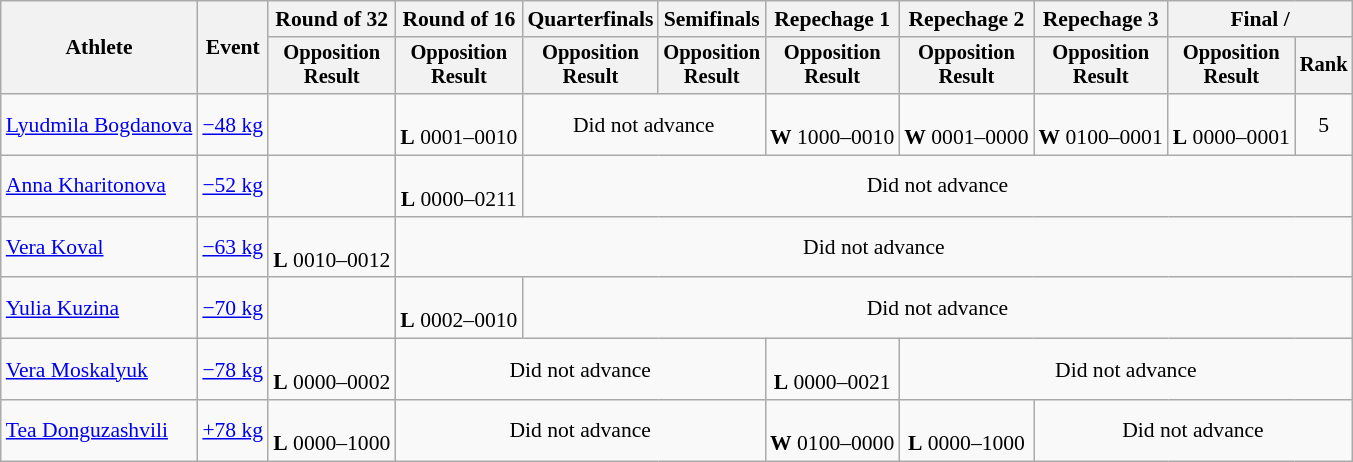<table class="wikitable" style="font-size:90%">
<tr>
<th rowspan="2">Athlete</th>
<th rowspan="2">Event</th>
<th>Round of 32</th>
<th>Round of 16</th>
<th>Quarterfinals</th>
<th>Semifinals</th>
<th>Repechage 1</th>
<th>Repechage 2</th>
<th>Repechage 3</th>
<th colspan=2>Final / </th>
</tr>
<tr style="font-size:95%">
<th>Opposition<br>Result</th>
<th>Opposition<br>Result</th>
<th>Opposition<br>Result</th>
<th>Opposition<br>Result</th>
<th>Opposition<br>Result</th>
<th>Opposition<br>Result</th>
<th>Opposition<br>Result</th>
<th>Opposition<br>Result</th>
<th>Rank</th>
</tr>
<tr align=center>
<td align=left><a href='#'>Lyudmila Bogdanova</a></td>
<td align=left><a href='#'>−48 kg</a></td>
<td></td>
<td><br><strong>L</strong> 0001–0010</td>
<td colspan=2>Did not advance</td>
<td><br><strong>W</strong> 1000–0010</td>
<td><br><strong>W</strong> 0001–0000</td>
<td><br><strong>W</strong> 0100–0001</td>
<td><br><strong>L</strong> 0000–0001</td>
<td>5</td>
</tr>
<tr align=center>
<td align=left><a href='#'>Anna Kharitonova</a></td>
<td align=left><a href='#'>−52 kg</a></td>
<td></td>
<td><br><strong>L</strong> 0000–0211</td>
<td colspan=7>Did not advance</td>
</tr>
<tr align=center>
<td align=left><a href='#'>Vera Koval</a></td>
<td align=left><a href='#'>−63 kg</a></td>
<td align=center><br><strong>L</strong> 0010–0012</td>
<td colspan=8>Did not advance</td>
</tr>
<tr align=center>
<td align=left><a href='#'>Yulia Kuzina</a></td>
<td align=left><a href='#'>−70 kg</a></td>
<td></td>
<td><br><strong>L</strong> 0002–0010</td>
<td colspan=7>Did not advance</td>
</tr>
<tr align=center>
<td align=left><a href='#'>Vera Moskalyuk</a></td>
<td align=left><a href='#'>−78 kg</a></td>
<td><br><strong>L</strong> 0000–0002</td>
<td colspan=3>Did not advance</td>
<td><br><strong>L</strong> 0000–0021</td>
<td colspan=4>Did not advance</td>
</tr>
<tr align=center>
<td align=left><a href='#'>Tea Donguzashvili</a></td>
<td align=left><a href='#'>+78 kg</a></td>
<td align=center><br><strong>L</strong> 0000–1000</td>
<td colspan=3>Did not advance</td>
<td><br><strong>W</strong> 0100–0000</td>
<td><br><strong>L</strong> 0000–1000</td>
<td colspan=3>Did not advance</td>
</tr>
</table>
